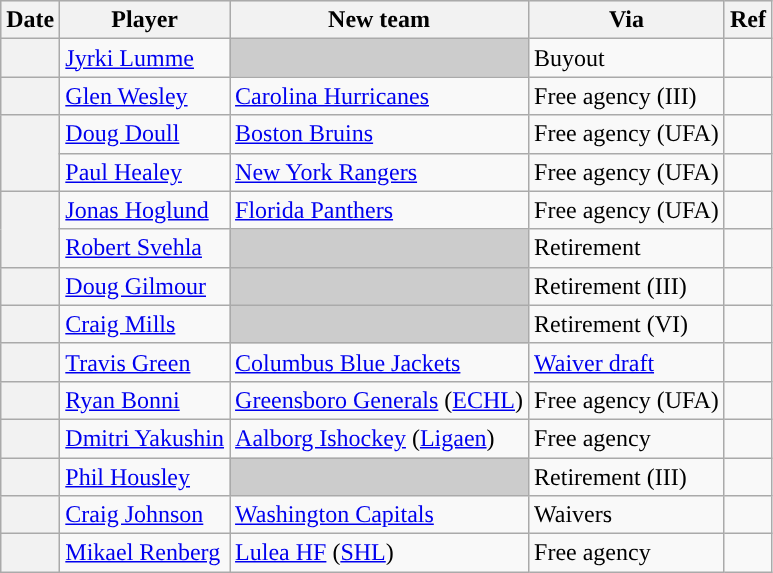<table class="wikitable plainrowheaders">
<tr style="background:#ddd; text-align:center;">
<th>Date</th>
<th>Player</th>
<th>New team</th>
<th>Via</th>
<th>Ref</th>
</tr>
<tr>
<th scope="row"></th>
<td><a href='#'>Jyrki Lumme</a></td>
<td style="background:#ccc"></td>
<td>Buyout</td>
<td></td>
</tr>
<tr>
<th scope="row"></th>
<td><a href='#'>Glen Wesley</a></td>
<td><a href='#'>Carolina Hurricanes</a></td>
<td>Free agency (III)</td>
<td></td>
</tr>
<tr>
<th scope="row" rowspan=2></th>
<td><a href='#'>Doug Doull</a></td>
<td><a href='#'>Boston Bruins</a></td>
<td>Free agency (UFA)</td>
<td></td>
</tr>
<tr>
<td><a href='#'>Paul Healey</a></td>
<td><a href='#'>New York Rangers</a></td>
<td>Free agency (UFA)</td>
<td></td>
</tr>
<tr>
<th scope="row" rowspan=2></th>
<td><a href='#'>Jonas Hoglund</a></td>
<td><a href='#'>Florida Panthers</a></td>
<td>Free agency (UFA)</td>
<td></td>
</tr>
<tr>
<td><a href='#'>Robert Svehla</a></td>
<td style="background:#ccc"></td>
<td>Retirement</td>
<td></td>
</tr>
<tr>
<th scope="row"></th>
<td><a href='#'>Doug Gilmour</a></td>
<td style="background:#ccc"></td>
<td>Retirement (III)</td>
<td></td>
</tr>
<tr>
<th scope="row"></th>
<td><a href='#'>Craig Mills</a></td>
<td style="background:#ccc"></td>
<td>Retirement (VI)</td>
<td></td>
</tr>
<tr>
<th scope="row"></th>
<td><a href='#'>Travis Green</a></td>
<td><a href='#'>Columbus Blue Jackets</a></td>
<td><a href='#'>Waiver draft</a></td>
<td></td>
</tr>
<tr>
<th scope="row"></th>
<td><a href='#'>Ryan Bonni</a></td>
<td><a href='#'>Greensboro Generals</a> (<a href='#'>ECHL</a>)</td>
<td>Free agency (UFA)</td>
<td></td>
</tr>
<tr>
<th scope="row"></th>
<td><a href='#'>Dmitri Yakushin</a></td>
<td><a href='#'>Aalborg Ishockey</a> (<a href='#'>Ligaen</a>)</td>
<td>Free agency</td>
<td></td>
</tr>
<tr>
<th scope="row"></th>
<td><a href='#'>Phil Housley</a></td>
<td style="background:#ccc"></td>
<td>Retirement (III)</td>
<td></td>
</tr>
<tr>
<th scope="row"></th>
<td><a href='#'>Craig Johnson</a></td>
<td><a href='#'>Washington Capitals</a></td>
<td>Waivers</td>
<td></td>
</tr>
<tr>
<th scope="row"></th>
<td><a href='#'>Mikael Renberg</a></td>
<td><a href='#'>Lulea HF</a> (<a href='#'>SHL</a>)</td>
<td>Free agency</td>
<td></td>
</tr>
</table>
